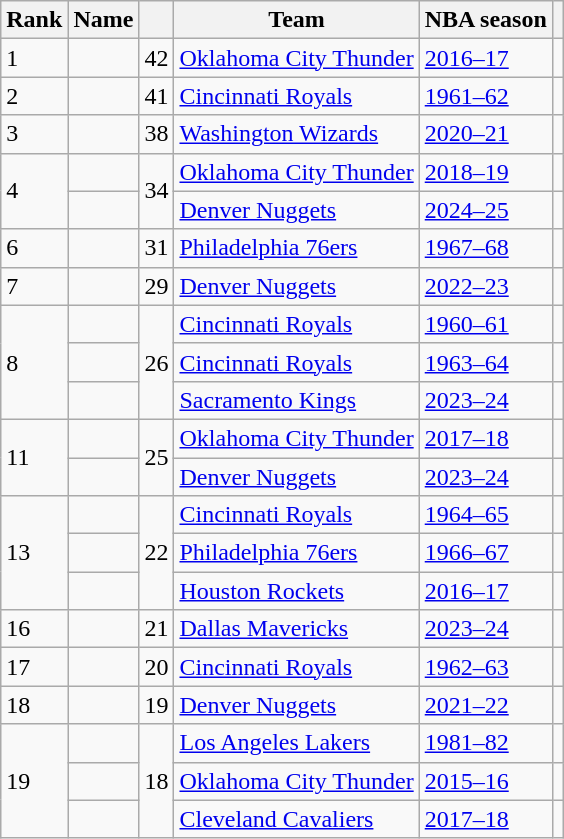<table class="wikitable sortable zebra">
<tr>
<th bgcolor="#ABCDEF">Rank</th>
<th bgcolor="#ABCDEF">Name</th>
<th bgcolor="#ABCDEF"></th>
<th bgcolor="#ABCDEF">Team</th>
<th bgcolor="#ABCDEF">NBA season</th>
<th bgcolor="#ABCDEF"></th>
</tr>
<tr>
<td>1</td>
<td></td>
<td>42</td>
<td><a href='#'>Oklahoma City Thunder</a></td>
<td><a href='#'>2016–17</a></td>
<td></td>
</tr>
<tr>
<td>2</td>
<td></td>
<td>41</td>
<td><a href='#'>Cincinnati Royals</a></td>
<td><a href='#'>1961–62</a></td>
<td></td>
</tr>
<tr>
<td>3</td>
<td></td>
<td>38</td>
<td><a href='#'>Washington Wizards</a></td>
<td><a href='#'>2020–21</a></td>
<td></td>
</tr>
<tr>
<td rowspan="2">4</td>
<td></td>
<td rowspan="2">34</td>
<td><a href='#'>Oklahoma City Thunder</a></td>
<td><a href='#'>2018–19</a></td>
<td></td>
</tr>
<tr>
<td></td>
<td><a href='#'>Denver Nuggets</a></td>
<td><a href='#'>2024–25</a></td>
<td></td>
</tr>
<tr>
<td>6</td>
<td></td>
<td>31</td>
<td><a href='#'>Philadelphia 76ers</a></td>
<td><a href='#'>1967–68</a></td>
<td></td>
</tr>
<tr>
<td>7</td>
<td></td>
<td>29</td>
<td><a href='#'>Denver Nuggets</a></td>
<td><a href='#'>2022–23</a></td>
<td></td>
</tr>
<tr>
<td rowspan=3>8</td>
<td></td>
<td rowspan=3>26</td>
<td><a href='#'>Cincinnati Royals</a></td>
<td><a href='#'>1960–61</a></td>
<td></td>
</tr>
<tr>
<td></td>
<td><a href='#'>Cincinnati Royals</a></td>
<td><a href='#'>1963–64</a></td>
<td></td>
</tr>
<tr>
<td></td>
<td><a href='#'>Sacramento Kings</a></td>
<td><a href='#'>2023–24</a></td>
<td></td>
</tr>
<tr>
<td rowspan=2>11</td>
<td></td>
<td rowspan=2>25</td>
<td><a href='#'>Oklahoma City Thunder</a></td>
<td><a href='#'>2017–18</a></td>
<td></td>
</tr>
<tr>
<td></td>
<td><a href='#'>Denver Nuggets</a></td>
<td><a href='#'>2023–24</a></td>
<td></td>
</tr>
<tr>
<td rowspan=3>13</td>
<td></td>
<td rowspan=3>22</td>
<td><a href='#'>Cincinnati Royals</a></td>
<td><a href='#'>1964–65</a></td>
<td></td>
</tr>
<tr>
<td></td>
<td><a href='#'>Philadelphia 76ers</a></td>
<td><a href='#'>1966–67</a></td>
<td></td>
</tr>
<tr>
<td></td>
<td><a href='#'>Houston Rockets</a></td>
<td><a href='#'>2016–17</a></td>
<td></td>
</tr>
<tr>
<td>16</td>
<td></td>
<td>21</td>
<td><a href='#'>Dallas Mavericks</a></td>
<td><a href='#'>2023–24</a></td>
<td></td>
</tr>
<tr>
<td>17</td>
<td></td>
<td>20</td>
<td><a href='#'>Cincinnati Royals</a></td>
<td><a href='#'>1962–63</a></td>
<td></td>
</tr>
<tr>
<td>18</td>
<td></td>
<td>19</td>
<td><a href='#'>Denver Nuggets</a></td>
<td><a href='#'>2021–22</a></td>
<td></td>
</tr>
<tr>
<td rowspan=3>19</td>
<td></td>
<td rowspan=3>18</td>
<td><a href='#'>Los Angeles Lakers</a></td>
<td><a href='#'>1981–82</a></td>
<td></td>
</tr>
<tr>
<td></td>
<td><a href='#'>Oklahoma City Thunder</a></td>
<td><a href='#'>2015–16</a></td>
<td></td>
</tr>
<tr>
<td></td>
<td><a href='#'>Cleveland Cavaliers</a></td>
<td><a href='#'>2017–18</a></td>
<td></td>
</tr>
</table>
